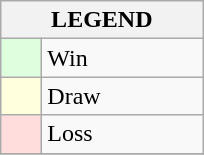<table class="wikitable" border="1">
<tr>
<th colspan="2">LEGEND</th>
</tr>
<tr>
<td style="background:#ddffdd;" width=20> </td>
<td width=100>Win</td>
</tr>
<tr>
<td style="background:#ffffdd"  width=20> </td>
<td width=100>Draw</td>
</tr>
<tr>
<td style="background:#ffdddd;" width=20> </td>
<td width=100>Loss</td>
</tr>
<tr>
</tr>
</table>
